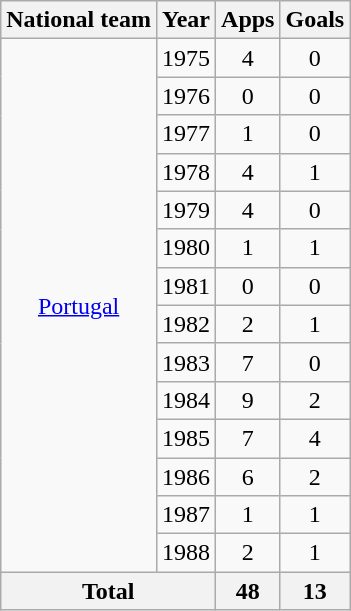<table class="wikitable" style="text-align:center">
<tr>
<th>National team</th>
<th>Year</th>
<th>Apps</th>
<th>Goals</th>
</tr>
<tr>
<td rowspan="14"><a href='#'>Portugal</a></td>
<td>1975</td>
<td>4</td>
<td>0</td>
</tr>
<tr>
<td>1976</td>
<td>0</td>
<td>0</td>
</tr>
<tr>
<td>1977</td>
<td>1</td>
<td>0</td>
</tr>
<tr>
<td>1978</td>
<td>4</td>
<td>1</td>
</tr>
<tr>
<td>1979</td>
<td>4</td>
<td>0</td>
</tr>
<tr>
<td>1980</td>
<td>1</td>
<td>1</td>
</tr>
<tr>
<td>1981</td>
<td>0</td>
<td>0</td>
</tr>
<tr>
<td>1982</td>
<td>2</td>
<td>1</td>
</tr>
<tr>
<td>1983</td>
<td>7</td>
<td>0</td>
</tr>
<tr>
<td>1984</td>
<td>9</td>
<td>2</td>
</tr>
<tr>
<td>1985</td>
<td>7</td>
<td>4</td>
</tr>
<tr>
<td>1986</td>
<td>6</td>
<td>2</td>
</tr>
<tr>
<td>1987</td>
<td>1</td>
<td>1</td>
</tr>
<tr>
<td>1988</td>
<td>2</td>
<td>1</td>
</tr>
<tr>
<th colspan="2">Total</th>
<th>48</th>
<th>13</th>
</tr>
</table>
